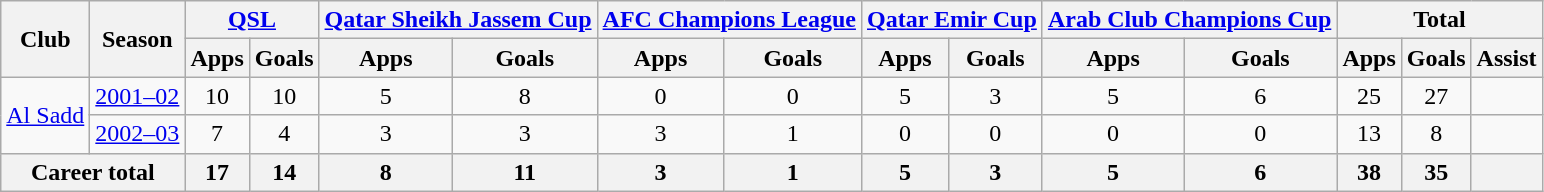<table class="wikitable" style="text-align: center">
<tr>
<th rowspan="2">Club</th>
<th rowspan="2">Season</th>
<th colspan="2"><a href='#'>QSL</a></th>
<th colspan="2"><a href='#'>Qatar Sheikh Jassem Cup</a></th>
<th colspan="2"><a href='#'>AFC Champions League</a></th>
<th colspan="2"><a href='#'>Qatar Emir Cup</a></th>
<th colspan="2"><a href='#'>Arab Club Champions Cup</a></th>
<th colspan="3">Total</th>
</tr>
<tr>
<th>Apps</th>
<th>Goals</th>
<th>Apps</th>
<th>Goals</th>
<th>Apps</th>
<th>Goals</th>
<th>Apps</th>
<th>Goals</th>
<th>Apps</th>
<th>Goals</th>
<th>Apps</th>
<th>Goals</th>
<th>Assist</th>
</tr>
<tr>
<td rowspan="2"><a href='#'>Al Sadd</a></td>
<td><a href='#'>2001–02</a></td>
<td>10</td>
<td>10</td>
<td>5</td>
<td>8</td>
<td>0</td>
<td>0</td>
<td>5</td>
<td>3</td>
<td>5</td>
<td>6</td>
<td>25</td>
<td>27</td>
<td></td>
</tr>
<tr>
<td><a href='#'>2002–03</a></td>
<td>7</td>
<td>4</td>
<td>3</td>
<td>3</td>
<td>3</td>
<td>1</td>
<td>0</td>
<td>0</td>
<td>0</td>
<td>0</td>
<td>13</td>
<td>8</td>
<td></td>
</tr>
<tr>
<th colspan="2">Career total</th>
<th>17</th>
<th>14</th>
<th>8</th>
<th>11</th>
<th>3</th>
<th>1</th>
<th>5</th>
<th>3</th>
<th>5</th>
<th>6</th>
<th>38</th>
<th>35</th>
<th></th>
</tr>
</table>
